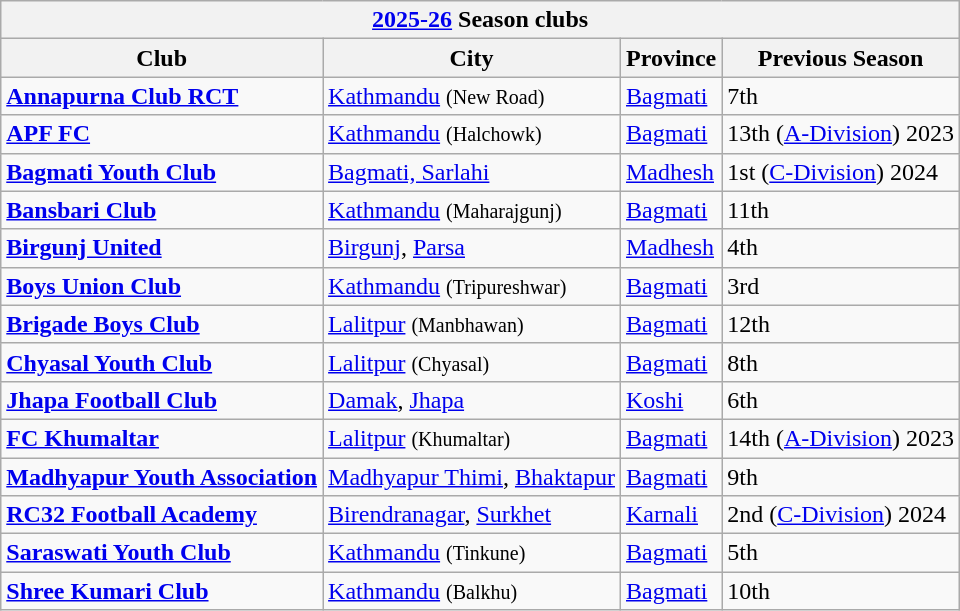<table class="wikitable sortable">
<tr>
<th colspan=5><a href='#'>2025-26</a> Season clubs</th>
</tr>
<tr>
<th>Club</th>
<th>City</th>
<th>Province</th>
<th>Previous Season</th>
</tr>
<tr>
<td><strong><a href='#'>Annapurna Club RCT</a></strong></td>
<td><a href='#'>Kathmandu</a> <small>(New Road)</small></td>
<td><a href='#'>Bagmati</a></td>
<td>7th</td>
</tr>
<tr>
<td><strong><a href='#'>APF FC</a></strong></td>
<td><a href='#'>Kathmandu</a> <small>(Halchowk)</small></td>
<td><a href='#'>Bagmati</a></td>
<td>13th (<a href='#'>A-Division</a>) 2023</td>
</tr>
<tr>
<td><strong><a href='#'>Bagmati Youth Club</a></strong></td>
<td><a href='#'>Bagmati, Sarlahi</a></td>
<td><a href='#'>Madhesh</a></td>
<td>1st (<a href='#'>C-Division</a>) 2024</td>
</tr>
<tr>
<td><strong><a href='#'>Bansbari Club</a></strong></td>
<td><a href='#'>Kathmandu</a> <small>(Maharajgunj)</small></td>
<td><a href='#'>Bagmati</a></td>
<td>11th</td>
</tr>
<tr>
<td><strong><a href='#'>Birgunj United</a></strong></td>
<td><a href='#'>Birgunj</a>, <a href='#'>Parsa</a></td>
<td><a href='#'>Madhesh</a></td>
<td>4th</td>
</tr>
<tr>
<td><strong><a href='#'>Boys Union Club</a></strong></td>
<td><a href='#'>Kathmandu</a> <small>(Tripureshwar)</small></td>
<td><a href='#'>Bagmati</a></td>
<td>3rd</td>
</tr>
<tr>
<td><strong><a href='#'>Brigade Boys Club</a></strong></td>
<td><a href='#'>Lalitpur</a> <small>(Manbhawan)</small></td>
<td><a href='#'>Bagmati</a></td>
<td>12th</td>
</tr>
<tr>
<td><strong><a href='#'>Chyasal Youth Club</a></strong></td>
<td><a href='#'>Lalitpur</a> <small>(Chyasal)</small></td>
<td><a href='#'>Bagmati</a></td>
<td>8th</td>
</tr>
<tr>
<td><strong><a href='#'>Jhapa Football Club</a></strong></td>
<td><a href='#'>Damak</a>, <a href='#'>Jhapa</a></td>
<td><a href='#'>Koshi</a></td>
<td>6th</td>
</tr>
<tr>
<td><strong><a href='#'>FC Khumaltar</a></strong></td>
<td><a href='#'>Lalitpur</a> <small>(Khumaltar)</small></td>
<td><a href='#'>Bagmati</a></td>
<td>14th (<a href='#'>A-Division</a>) 2023</td>
</tr>
<tr>
<td><strong><a href='#'>Madhyapur Youth Association</a></strong></td>
<td><a href='#'>Madhyapur Thimi</a>, <a href='#'>Bhaktapur</a></td>
<td><a href='#'>Bagmati</a></td>
<td>9th</td>
</tr>
<tr>
<td><strong><a href='#'>RC32 Football Academy</a></strong></td>
<td><a href='#'>Birendranagar</a>, <a href='#'>Surkhet</a></td>
<td><a href='#'>Karnali</a></td>
<td>2nd (<a href='#'>C-Division</a>) 2024</td>
</tr>
<tr>
<td><strong><a href='#'>Saraswati Youth Club</a></strong></td>
<td><a href='#'>Kathmandu</a> <small>(Tinkune)</small></td>
<td><a href='#'>Bagmati</a></td>
<td>5th</td>
</tr>
<tr>
<td><strong><a href='#'>Shree Kumari Club</a></strong></td>
<td><a href='#'>Kathmandu</a> <small>(Balkhu)</small></td>
<td><a href='#'>Bagmati</a></td>
<td>10th</td>
</tr>
</table>
